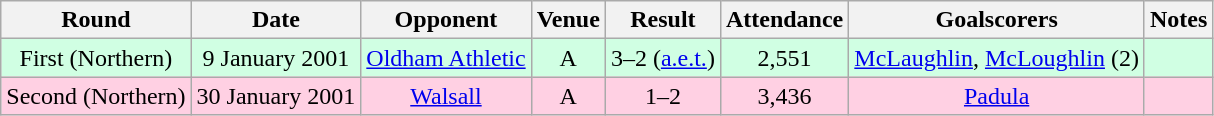<table class="wikitable" style="text-align:center">
<tr>
<th>Round</th>
<th>Date</th>
<th>Opponent</th>
<th>Venue</th>
<th>Result</th>
<th>Attendance</th>
<th>Goalscorers</th>
<th>Notes</th>
</tr>
<tr style="background-color: #d0ffe3;">
<td>First (Northern)</td>
<td>9 January 2001</td>
<td><a href='#'>Oldham Athletic</a></td>
<td>A</td>
<td>3–2 (<a href='#'>a.e.t.</a>)</td>
<td>2,551</td>
<td><a href='#'>McLaughlin</a>, <a href='#'>McLoughlin</a> (2)</td>
<td></td>
</tr>
<tr style="background-color: #ffd0e3;">
<td>Second (Northern)</td>
<td>30 January 2001</td>
<td><a href='#'>Walsall</a></td>
<td>A</td>
<td>1–2</td>
<td>3,436</td>
<td><a href='#'>Padula</a></td>
<td></td>
</tr>
</table>
